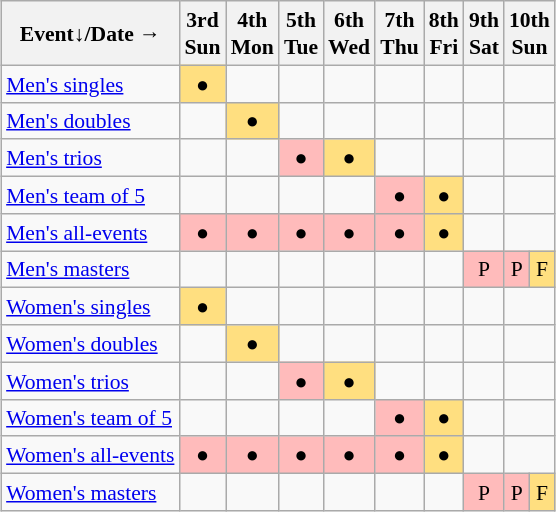<table class="wikitable" style="margin:0.5em auto; font-size:90%; line-height:1.25em; text-align:center">
<tr>
<th>Event↓/Date →</th>
<th>3rd<br>Sun</th>
<th>4th<br>Mon</th>
<th>5th<br>Tue</th>
<th>6th<br>Wed</th>
<th>7th<br>Thu</th>
<th>8th<br>Fri</th>
<th>9th<br>Sat</th>
<th colspan=2>10th<br>Sun</th>
</tr>
<tr>
<td align="left"><a href='#'>Men's singles</a></td>
<td bgcolor="#FFDF80">●</td>
<td></td>
<td></td>
<td></td>
<td></td>
<td></td>
<td></td>
<td colspan=2></td>
</tr>
<tr>
<td align="left"><a href='#'>Men's doubles</a></td>
<td></td>
<td bgcolor="#FFDF80">●</td>
<td></td>
<td></td>
<td></td>
<td></td>
<td></td>
<td colspan=2></td>
</tr>
<tr>
<td align="left"><a href='#'>Men's trios</a></td>
<td></td>
<td></td>
<td bgcolor="#FFBBBB">●</td>
<td bgcolor="#FFDF80">●</td>
<td></td>
<td></td>
<td></td>
<td colspan=2></td>
</tr>
<tr>
<td align="left"><a href='#'>Men's team of 5</a></td>
<td></td>
<td></td>
<td></td>
<td></td>
<td bgcolor="#FFBBBB">●</td>
<td bgcolor="#FFDF80">●</td>
<td></td>
<td colspan=2></td>
</tr>
<tr>
<td align="left"><a href='#'>Men's all-events</a></td>
<td bgcolor="#FFBBBB">●</td>
<td bgcolor="#FFBBBB">●</td>
<td bgcolor="#FFBBBB">●</td>
<td bgcolor="#FFBBBB">●</td>
<td bgcolor="#FFBBBB">●</td>
<td bgcolor="#FFDF80">●</td>
<td></td>
<td colspan=2></td>
</tr>
<tr>
<td align="left"><a href='#'>Men's masters</a></td>
<td></td>
<td></td>
<td></td>
<td></td>
<td></td>
<td></td>
<td bgcolor="#FFBBBB">P</td>
<td bgcolor="#FFBBBB">P</td>
<td bgcolor="#FFDF80">F</td>
</tr>
<tr>
<td align="left"><a href='#'>Women's singles</a></td>
<td bgcolor="#FFDF80">●</td>
<td></td>
<td></td>
<td></td>
<td></td>
<td></td>
<td></td>
<td colspan=2></td>
</tr>
<tr>
<td align="left"><a href='#'>Women's doubles</a></td>
<td></td>
<td bgcolor="#FFDF80">●</td>
<td></td>
<td></td>
<td></td>
<td></td>
<td></td>
<td colspan=2></td>
</tr>
<tr>
<td align="left"><a href='#'>Women's trios</a></td>
<td></td>
<td></td>
<td bgcolor="#FFBBBB">●</td>
<td bgcolor="#FFDF80">●</td>
<td></td>
<td></td>
<td></td>
<td colspan=2></td>
</tr>
<tr>
<td align="left"><a href='#'>Women's team of 5</a></td>
<td></td>
<td></td>
<td></td>
<td></td>
<td bgcolor="#FFBBBB">●</td>
<td bgcolor="#FFDF80">●</td>
<td></td>
<td colspan=2></td>
</tr>
<tr>
<td align="left"><a href='#'>Women's all-events</a></td>
<td bgcolor="#FFBBBB">●</td>
<td bgcolor="#FFBBBB">●</td>
<td bgcolor="#FFBBBB">●</td>
<td bgcolor="#FFBBBB">●</td>
<td bgcolor="#FFBBBB">●</td>
<td bgcolor="#FFDF80">●</td>
<td></td>
<td colspan=2></td>
</tr>
<tr>
<td align="left"><a href='#'>Women's masters</a></td>
<td></td>
<td></td>
<td></td>
<td></td>
<td></td>
<td></td>
<td bgcolor="#FFBBBB">P</td>
<td bgcolor="#FFBBBB">P</td>
<td bgcolor="#FFDF80">F</td>
</tr>
</table>
